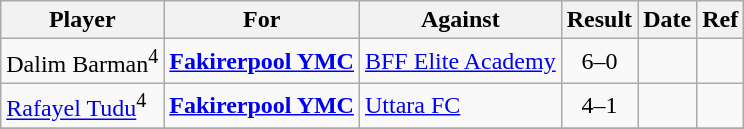<table class="wikitable">
<tr>
<th>Player</th>
<th>For</th>
<th>Against</th>
<th style="text-align:center">Result</th>
<th>Date</th>
<th>Ref</th>
</tr>
<tr>
<td> Dalim Barman<sup>4</sup></td>
<td><strong><a href='#'>Fakirerpool YMC</a></strong></td>
<td><a href='#'>BFF Elite Academy</a></td>
<td align="center">6–0</td>
<td></td>
<td></td>
</tr>
<tr>
<td> <a href='#'>Rafayel Tudu</a><sup>4</sup></td>
<td><strong><a href='#'>Fakirerpool YMC</a></strong></td>
<td><a href='#'>Uttara FC</a></td>
<td align="center">4–1</td>
<td></td>
<td></td>
</tr>
<tr>
</tr>
</table>
